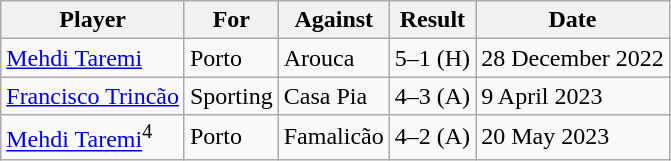<table class="wikitable sortable">
<tr>
<th>Player</th>
<th>For</th>
<th>Against</th>
<th style="text-align:center">Result</th>
<th>Date</th>
</tr>
<tr>
<td> <a href='#'>Mehdi Taremi</a></td>
<td>Porto</td>
<td>Arouca</td>
<td>5–1 (H)</td>
<td>28 December 2022</td>
</tr>
<tr>
<td> <a href='#'>Francisco Trincão</a></td>
<td>Sporting</td>
<td>Casa Pia</td>
<td>4–3 (A)</td>
<td>9 April 2023</td>
</tr>
<tr>
<td> <a href='#'>Mehdi Taremi</a><sup>4</sup></td>
<td>Porto</td>
<td>Famalicão</td>
<td>4–2 (A)</td>
<td>20 May 2023</td>
</tr>
</table>
